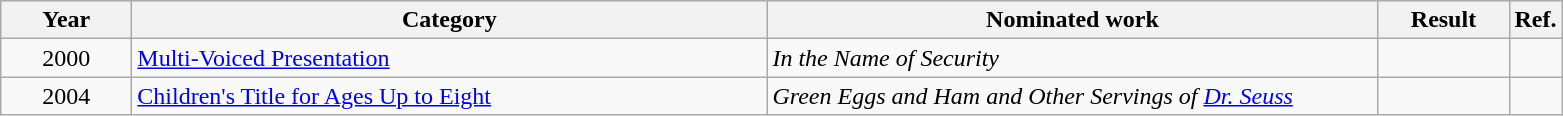<table class=wikitable>
<tr>
<th scope="col" style="width:5em;">Year</th>
<th scope="col" style="width:26em;">Category</th>
<th scope="col" style="width:25em;">Nominated work</th>
<th scope="col" style="width:5em;">Result</th>
<th>Ref.</th>
</tr>
<tr>
<td style="text-align:center;">2000</td>
<td><a href='#'>Multi-Voiced Presentation</a></td>
<td><em>In the Name of Security</em></td>
<td></td>
<td></td>
</tr>
<tr>
<td style="text-align:center;">2004</td>
<td><a href='#'>Children's Title for Ages Up to Eight</a></td>
<td><em>Green Eggs and Ham and Other Servings of <a href='#'>Dr. Seuss</a></em></td>
<td></td>
<td></td>
</tr>
</table>
